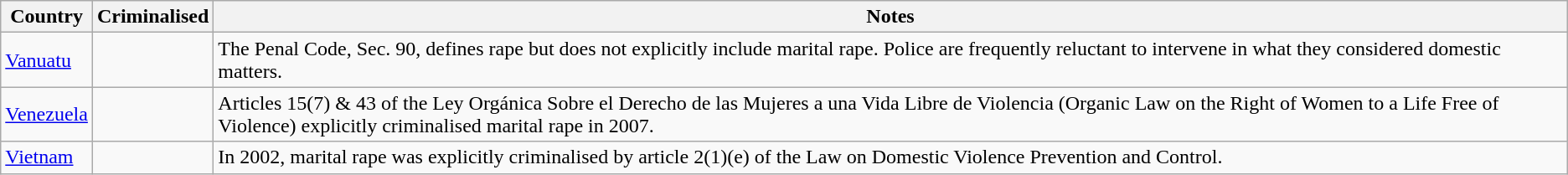<table class="sortable wikitable">
<tr>
<th>Country</th>
<th>Criminalised</th>
<th ! class="unsortable">Notes</th>
</tr>
<tr>
<td><a href='#'>Vanuatu</a></td>
<td></td>
<td>The Penal Code, Sec. 90, defines rape but does not explicitly include marital rape. Police are frequently reluctant to intervene in what they considered domestic matters.</td>
</tr>
<tr>
<td><a href='#'>Venezuela</a></td>
<td></td>
<td>Articles 15(7) & 43 of the Ley Orgánica Sobre el Derecho de las Mujeres a una Vida Libre de Violencia (Organic Law on the Right of Women to a Life Free of Violence) explicitly criminalised marital rape in 2007.</td>
</tr>
<tr>
<td><a href='#'>Vietnam</a></td>
<td></td>
<td>In 2002, marital rape was explicitly criminalised by article 2(1)(e) of the Law on Domestic Violence Prevention and Control.</td>
</tr>
</table>
